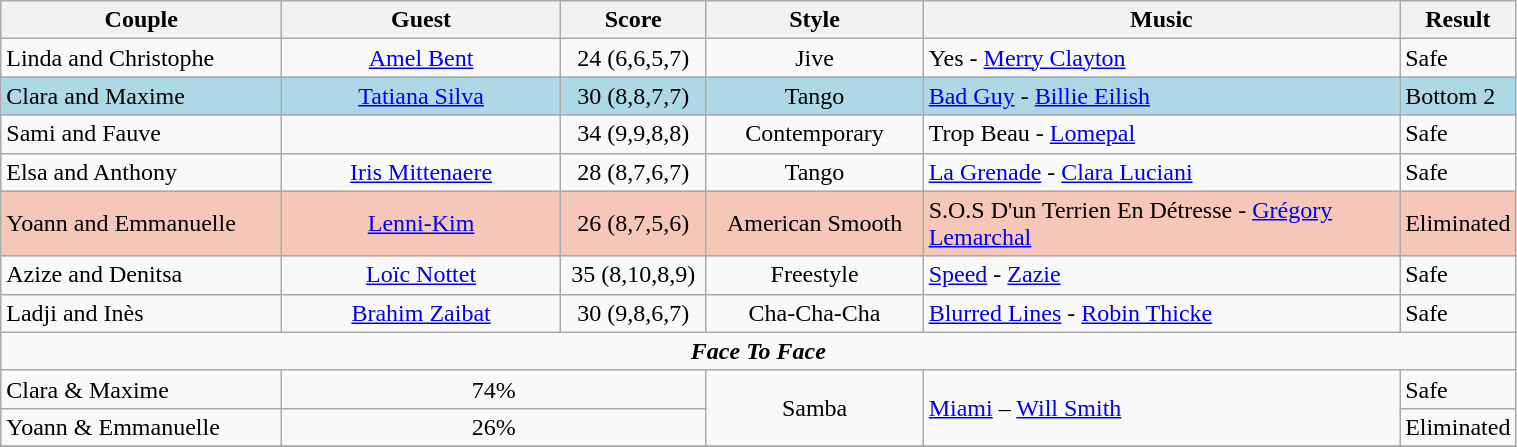<table class="wikitable" style="width:80%;">
<tr>
<th style="width:20%;">Couple</th>
<th style="width:20%;">Guest</th>
<th style="width:10%;">Score</th>
<th style="width:15%;">Style</th>
<th style="width:60%;">Music</th>
<th style="width:60%;">Result</th>
</tr>
<tr>
<td>Linda and Christophe</td>
<td style="text-align:center;"><a href='#'>Amel Bent</a></td>
<td style="text-align:center;">24 (6,6,5,7)</td>
<td style="text-align:center;">Jive</td>
<td>Yes - <a href='#'>Merry Clayton</a></td>
<td>Safe</td>
</tr>
<tr style="background:lightblue;">
<td>Clara and Maxime</td>
<td style="text-align:center;"><a href='#'>Tatiana Silva</a></td>
<td style="text-align:center;">30 (8,8,7,7)</td>
<td style="text-align:center;">Tango</td>
<td><a href='#'>Bad Guy</a> - <a href='#'>Billie Eilish</a></td>
<td>Bottom 2</td>
</tr>
<tr>
<td>Sami and Fauve</td>
<td style="text-align:center;"></td>
<td style="text-align:center;">34 (9,9,8,8)</td>
<td style="text-align:center;">Contemporary</td>
<td>Trop Beau - <a href='#'>Lomepal</a></td>
<td>Safe</td>
</tr>
<tr>
<td>Elsa and Anthony</td>
<td style="text-align:center;"><a href='#'>Iris Mittenaere</a></td>
<td style="text-align:center;">28 (8,7,6,7)</td>
<td style="text-align:center;">Tango</td>
<td><a href='#'>La Grenade</a> - <a href='#'>Clara Luciani</a></td>
<td>Safe</td>
</tr>
<tr style="background:#f4c7b8;">
<td>Yoann and Emmanuelle</td>
<td style="text-align:center;"><a href='#'>Lenni-Kim</a></td>
<td style="text-align:center;">26 (8,7,5,6)</td>
<td style="text-align:center;">American Smooth</td>
<td>S.O.S D'un Terrien En Détresse - <a href='#'>Grégory Lemarchal</a></td>
<td>Eliminated</td>
</tr>
<tr>
<td>Azize and Denitsa</td>
<td style="text-align:center;"><a href='#'>Loïc Nottet</a></td>
<td style="text-align:center;">35 (8,10,8,9)</td>
<td style="text-align:center;">Freestyle</td>
<td><a href='#'>Speed</a> - <a href='#'>Zazie</a></td>
<td>Safe</td>
</tr>
<tr>
<td>Ladji and Inès</td>
<td style="text-align:center;"><a href='#'>Brahim Zaibat</a></td>
<td style="text-align:center;">30 (9,8,6,7)</td>
<td style="text-align:center;">Cha-Cha-Cha</td>
<td><a href='#'>Blurred Lines</a> - <a href='#'>Robin Thicke</a></td>
<td>Safe</td>
</tr>
<tr>
<td colspan=6 style="text-align:center;"><strong><em>Face To Face</em></strong></td>
</tr>
<tr>
<td>Clara & Maxime</td>
<td style="text-align:center;" colspan="2">74%</td>
<td rowspan="2" style="text-align:center;">Samba</td>
<td rowspan="2"><a href='#'>Miami</a> – <a href='#'>Will Smith</a></td>
<td>Safe</td>
</tr>
<tr>
<td>Yoann & Emmanuelle</td>
<td style="text-align:center;" colspan="2">26%</td>
<td>Eliminated</td>
</tr>
<tr>
</tr>
</table>
